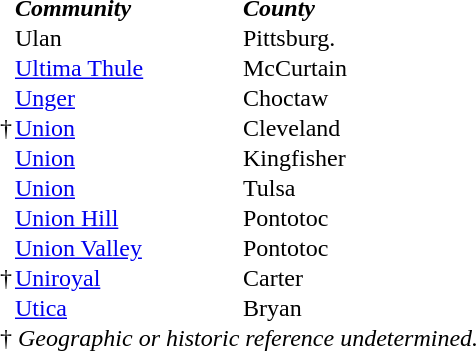<table border="0" cellpadding="0">
<tr>
<td></td>
<td width="150px"><strong><em>Community</em></strong></td>
<td width="100px"><strong><em>County</em></strong></td>
<td width="300px"></td>
</tr>
<tr>
<td></td>
<td>Ulan</td>
<td>Pittsburg.</td>
</tr>
<tr>
<td></td>
<td><a href='#'>Ultima Thule</a></td>
<td>McCurtain</td>
<td></td>
</tr>
<tr>
<td></td>
<td><a href='#'>Unger</a></td>
<td>Choctaw</td>
<td></td>
</tr>
<tr>
<td>†</td>
<td><a href='#'>Union</a></td>
<td>Cleveland</td>
<td></td>
</tr>
<tr>
<td></td>
<td><a href='#'>Union</a></td>
<td>Kingfisher</td>
<td></td>
</tr>
<tr>
<td></td>
<td><a href='#'>Union</a></td>
<td>Tulsa</td>
<td></td>
</tr>
<tr>
<td></td>
<td><a href='#'>Union Hill</a></td>
<td>Pontotoc</td>
<td></td>
</tr>
<tr>
<td></td>
<td><a href='#'>Union Valley</a></td>
<td>Pontotoc</td>
<td></td>
</tr>
<tr>
<td>†</td>
<td><a href='#'>Uniroyal</a></td>
<td>Carter</td>
<td></td>
</tr>
<tr>
<td></td>
<td><a href='#'>Utica</a></td>
<td>Bryan</td>
<td></td>
</tr>
<tr>
<td colspan="4">† <em>Geographic or historic reference undetermined.</em></td>
</tr>
</table>
